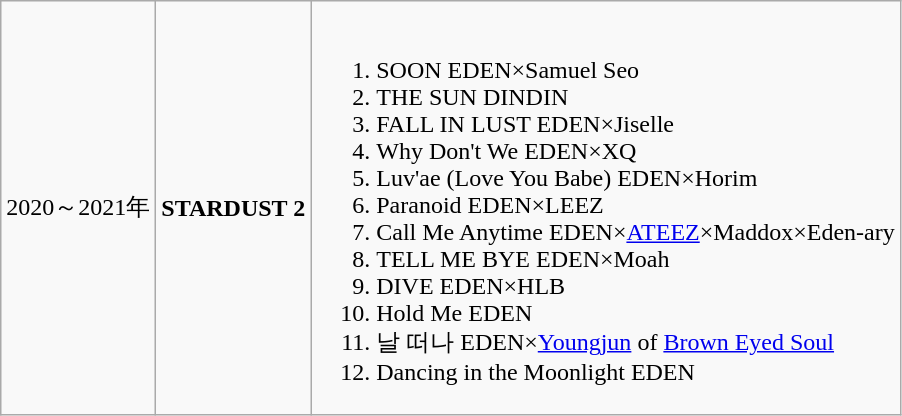<table class="wikitable">
<tr>
<td>2020～2021年</td>
<td><strong>STARDUST 2</strong></td>
<td><br><ol><li>SOON EDEN×Samuel Seo</li><li>THE SUN DINDIN</li><li>FALL IN LUST EDEN×Jiselle</li><li>Why Don't We EDEN×XQ</li><li>Luv'ae (Love You Babe) EDEN×Horim</li><li>Paranoid EDEN×LEEZ</li><li>Call Me Anytime EDEN×<a href='#'>ATEEZ</a>×Maddox×Eden-ary</li><li>TELL ME BYE EDEN×Moah</li><li>DIVE EDEN×HLB</li><li>Hold Me EDEN</li><li>날 떠나 EDEN×<a href='#'>Youngjun</a> of <a href='#'>Brown Eyed Soul</a></li><li>Dancing in the Moonlight EDEN</li></ol></td>
</tr>
</table>
